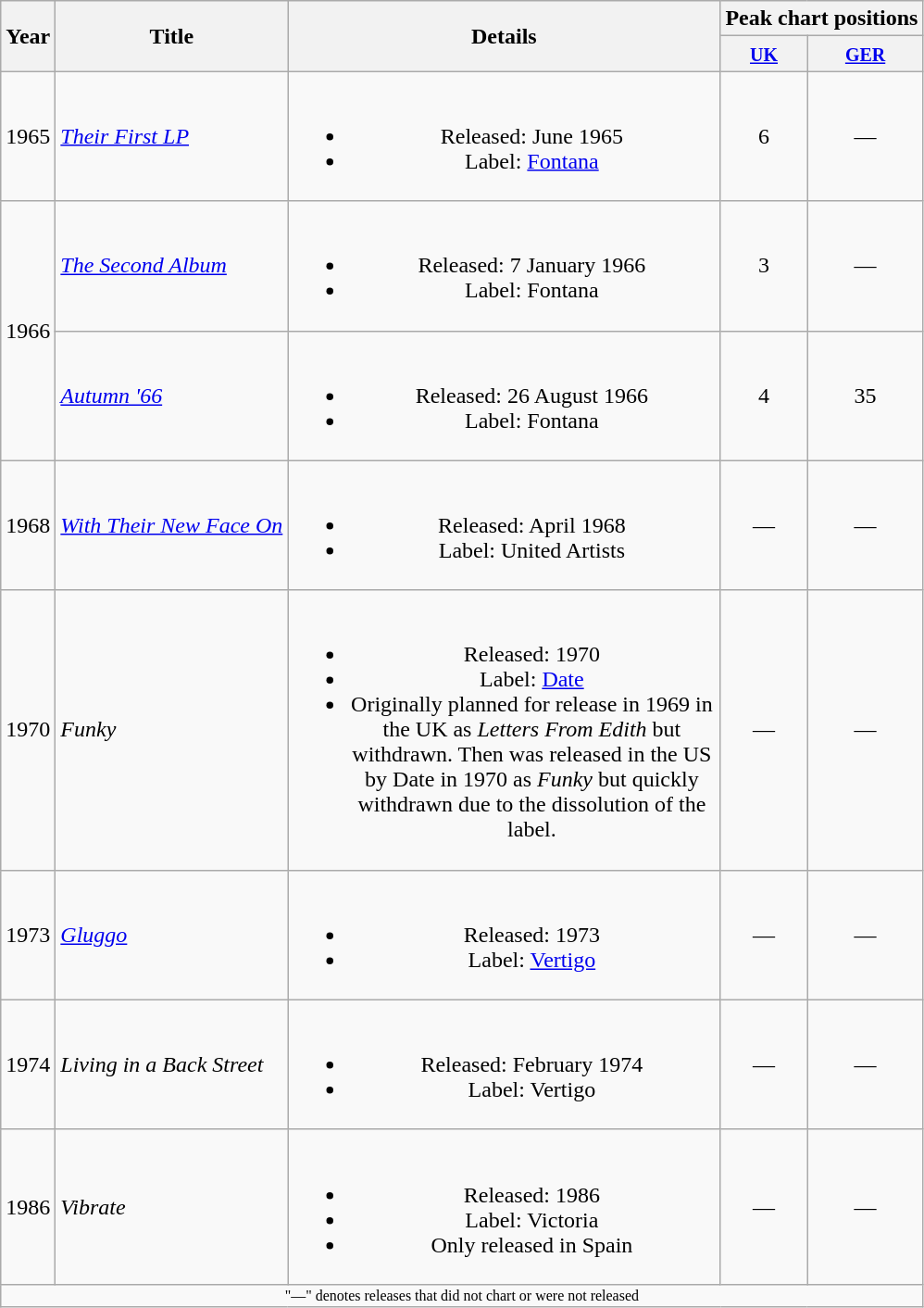<table class="wikitable" style="text-align:center">
<tr>
<th rowspan="2">Year</th>
<th rowspan="2">Title</th>
<th rowspan="2" style="width:19em;">Details</th>
<th colspan="2">Peak chart positions</th>
</tr>
<tr>
<th><small><a href='#'>UK</a></small><br></th>
<th><small><a href='#'>GER</a></small><br></th>
</tr>
<tr>
<td>1965</td>
<td align="left"><em><a href='#'>Their First LP</a></em></td>
<td><br><ul><li>Released: June 1965</li><li>Label: <a href='#'>Fontana</a></li></ul></td>
<td>6</td>
<td>—</td>
</tr>
<tr>
<td rowspan="2">1966</td>
<td align="left"><em><a href='#'>The Second Album</a></em></td>
<td><br><ul><li>Released: 7 January 1966</li><li>Label: Fontana</li></ul></td>
<td>3</td>
<td>—</td>
</tr>
<tr>
<td align="left"><em><a href='#'>Autumn '66</a></em></td>
<td><br><ul><li>Released: 26 August 1966</li><li>Label: Fontana</li></ul></td>
<td>4</td>
<td>35</td>
</tr>
<tr>
<td>1968</td>
<td align="left"><em><a href='#'>With Their New Face On</a></em></td>
<td><br><ul><li>Released: April 1968</li><li>Label: United Artists</li></ul></td>
<td>—</td>
<td>—</td>
</tr>
<tr>
<td>1970</td>
<td align="left"><em>Funky</em></td>
<td><br><ul><li>Released: 1970</li><li>Label: <a href='#'>Date</a></li><li>Originally planned for release in 1969 in the UK as <em>Letters From Edith</em> but withdrawn. Then was released in the US by Date in 1970 as <em>Funky</em> but quickly withdrawn due to the dissolution of the label.</li></ul></td>
<td>—</td>
<td>—</td>
</tr>
<tr>
<td>1973</td>
<td align="left"><em><a href='#'>Gluggo</a></em></td>
<td><br><ul><li>Released: 1973</li><li>Label: <a href='#'>Vertigo</a></li></ul></td>
<td>—</td>
<td>—</td>
</tr>
<tr>
<td>1974</td>
<td align="left"><em>Living in a Back Street</em></td>
<td><br><ul><li>Released: February 1974</li><li>Label: Vertigo</li></ul></td>
<td>—</td>
<td>—</td>
</tr>
<tr>
<td>1986</td>
<td align="left"><em>Vibrate</em></td>
<td><br><ul><li>Released: 1986</li><li>Label: Victoria</li><li>Only released in Spain</li></ul></td>
<td>—</td>
<td>—</td>
</tr>
<tr>
<td colspan="5" style="font-size:8pt">"—" denotes releases that did not chart or were not released</td>
</tr>
</table>
